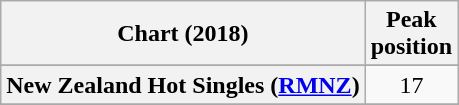<table class="wikitable sortable plainrowheaders" style="text-align:center">
<tr>
<th>Chart (2018)</th>
<th>Peak<br>position</th>
</tr>
<tr>
</tr>
<tr>
</tr>
<tr>
<th scope="row">New Zealand Hot Singles (<a href='#'>RMNZ</a>)</th>
<td>17</td>
</tr>
<tr>
</tr>
<tr>
</tr>
<tr>
</tr>
</table>
